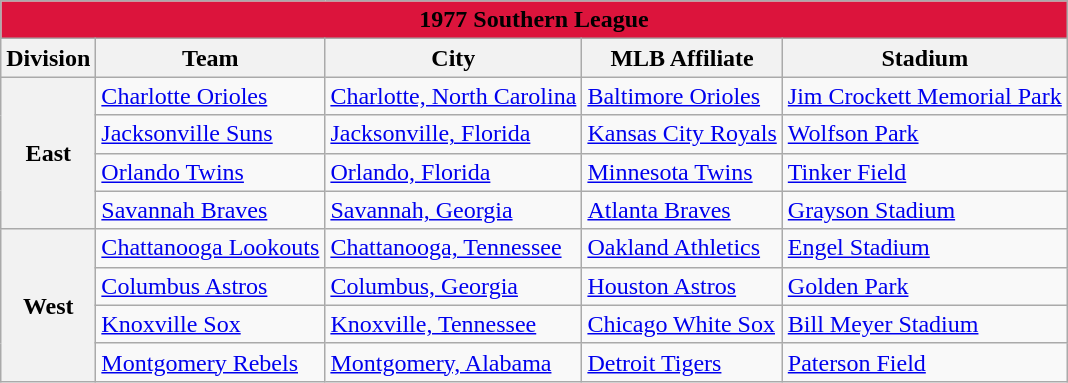<table class="wikitable" style="width:auto">
<tr>
<td bgcolor="#DC143C" align="center" colspan="7"><strong><span>1977 Southern League</span></strong></td>
</tr>
<tr>
<th>Division</th>
<th>Team</th>
<th>City</th>
<th>MLB Affiliate</th>
<th>Stadium</th>
</tr>
<tr>
<th rowspan="4">East</th>
<td><a href='#'>Charlotte Orioles</a></td>
<td><a href='#'>Charlotte, North Carolina</a></td>
<td><a href='#'>Baltimore Orioles</a></td>
<td><a href='#'>Jim Crockett Memorial Park</a></td>
</tr>
<tr>
<td><a href='#'>Jacksonville Suns</a></td>
<td><a href='#'>Jacksonville, Florida</a></td>
<td><a href='#'>Kansas City Royals</a></td>
<td><a href='#'>Wolfson Park</a></td>
</tr>
<tr>
<td><a href='#'>Orlando Twins</a></td>
<td><a href='#'>Orlando, Florida</a></td>
<td><a href='#'>Minnesota Twins</a></td>
<td><a href='#'>Tinker Field</a></td>
</tr>
<tr>
<td><a href='#'>Savannah Braves</a></td>
<td><a href='#'>Savannah, Georgia</a></td>
<td><a href='#'>Atlanta Braves</a></td>
<td><a href='#'>Grayson Stadium</a></td>
</tr>
<tr>
<th rowspan="4">West</th>
<td><a href='#'>Chattanooga Lookouts</a></td>
<td><a href='#'>Chattanooga, Tennessee</a></td>
<td><a href='#'>Oakland Athletics</a></td>
<td><a href='#'>Engel Stadium</a></td>
</tr>
<tr>
<td><a href='#'>Columbus Astros</a></td>
<td><a href='#'>Columbus, Georgia</a></td>
<td><a href='#'>Houston Astros</a></td>
<td><a href='#'>Golden Park</a></td>
</tr>
<tr>
<td><a href='#'>Knoxville Sox</a></td>
<td><a href='#'>Knoxville, Tennessee</a></td>
<td><a href='#'>Chicago White Sox</a></td>
<td><a href='#'>Bill Meyer Stadium</a></td>
</tr>
<tr>
<td><a href='#'>Montgomery Rebels</a></td>
<td><a href='#'>Montgomery, Alabama</a></td>
<td><a href='#'>Detroit Tigers</a></td>
<td><a href='#'>Paterson Field</a></td>
</tr>
</table>
